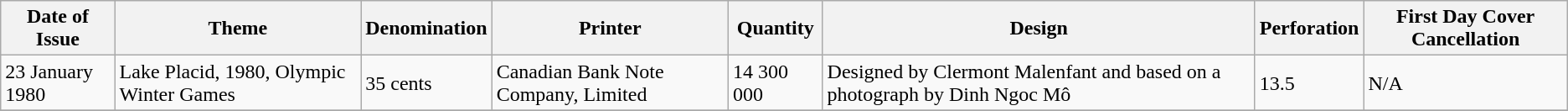<table class="wikitable sortable">
<tr>
<th>Date of Issue</th>
<th>Theme</th>
<th>Denomination</th>
<th>Printer</th>
<th>Quantity</th>
<th>Design</th>
<th>Perforation</th>
<th>First Day Cover Cancellation</th>
</tr>
<tr>
<td>23 January 1980</td>
<td>Lake Placid, 1980, Olympic Winter Games</td>
<td>35 cents</td>
<td>Canadian Bank Note Company, Limited</td>
<td>14 300 000</td>
<td>Designed by Clermont Malenfant and based on a photograph by Dinh Ngoc Mô</td>
<td>13.5</td>
<td>N/A</td>
</tr>
<tr>
</tr>
</table>
